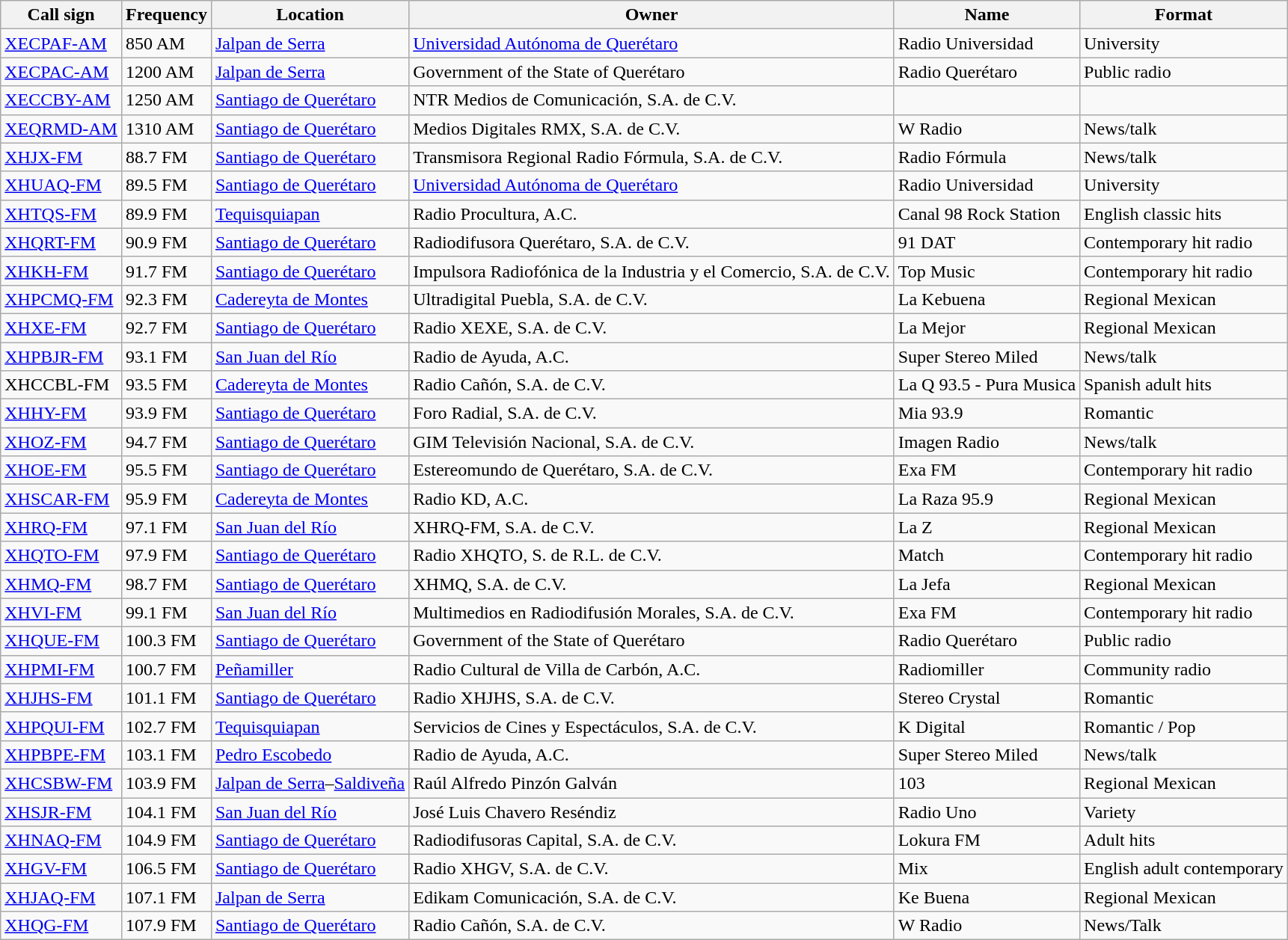<table class="wikitable sortable">
<tr>
<th "scope = "col">Call sign</th>
<th "scope = "col">Frequency</th>
<th "scope = "col">Location</th>
<th "scope = "col">Owner</th>
<th "scope = "col">Name</th>
<th "scope = "col">Format</th>
</tr>
<tr>
<td><a href='#'>XECPAF-AM</a></td>
<td>850 AM</td>
<td><a href='#'>Jalpan de Serra</a></td>
<td><a href='#'>Universidad Autónoma de Querétaro</a></td>
<td>Radio Universidad</td>
<td>University</td>
</tr>
<tr>
<td><a href='#'>XECPAC-AM</a></td>
<td>1200 AM</td>
<td><a href='#'>Jalpan de Serra</a></td>
<td>Government of the State of Querétaro</td>
<td>Radio Querétaro</td>
<td>Public radio</td>
</tr>
<tr>
<td><a href='#'>XECCBY-AM</a></td>
<td>1250 AM</td>
<td><a href='#'>Santiago de Querétaro</a></td>
<td>NTR Medios de Comunicación, S.A. de C.V.</td>
<td></td>
<td></td>
</tr>
<tr>
<td><a href='#'>XEQRMD-AM</a></td>
<td>1310 AM</td>
<td><a href='#'>Santiago de Querétaro</a></td>
<td>Medios Digitales RMX, S.A. de C.V.</td>
<td>W Radio</td>
<td>News/talk</td>
</tr>
<tr>
<td><a href='#'>XHJX-FM</a></td>
<td>88.7 FM</td>
<td><a href='#'>Santiago de Querétaro</a></td>
<td>Transmisora Regional Radio Fórmula, S.A. de C.V.</td>
<td>Radio Fórmula</td>
<td>News/talk</td>
</tr>
<tr>
<td><a href='#'>XHUAQ-FM</a></td>
<td>89.5 FM</td>
<td><a href='#'>Santiago de Querétaro</a></td>
<td><a href='#'>Universidad Autónoma de Querétaro</a></td>
<td>Radio Universidad</td>
<td>University</td>
</tr>
<tr>
<td><a href='#'>XHTQS-FM</a></td>
<td>89.9 FM</td>
<td><a href='#'>Tequisquiapan</a></td>
<td>Radio Procultura, A.C.</td>
<td>Canal 98 Rock Station</td>
<td>English classic hits</td>
</tr>
<tr>
<td><a href='#'>XHQRT-FM</a></td>
<td>90.9 FM</td>
<td><a href='#'>Santiago de Querétaro</a></td>
<td>Radiodifusora Querétaro, S.A. de C.V.</td>
<td>91 DAT</td>
<td>Contemporary hit radio</td>
</tr>
<tr>
<td><a href='#'>XHKH-FM</a></td>
<td>91.7 FM</td>
<td><a href='#'>Santiago de Querétaro</a></td>
<td>Impulsora Radiofónica de la Industria y el Comercio, S.A. de C.V.</td>
<td>Top Music</td>
<td>Contemporary hit radio</td>
</tr>
<tr>
<td><a href='#'>XHPCMQ-FM</a></td>
<td>92.3 FM</td>
<td><a href='#'>Cadereyta de Montes</a></td>
<td>Ultradigital Puebla, S.A. de C.V.</td>
<td>La Kebuena</td>
<td>Regional Mexican</td>
</tr>
<tr>
<td><a href='#'>XHXE-FM</a></td>
<td>92.7 FM</td>
<td><a href='#'>Santiago de Querétaro</a></td>
<td>Radio XEXE, S.A. de C.V.</td>
<td>La Mejor</td>
<td>Regional Mexican</td>
</tr>
<tr>
<td><a href='#'>XHPBJR-FM</a></td>
<td>93.1 FM</td>
<td><a href='#'>San Juan del Río</a></td>
<td>Radio de Ayuda, A.C.</td>
<td>Super Stereo Miled</td>
<td>News/talk</td>
</tr>
<tr>
<td>XHCCBL-FM</td>
<td>93.5 FM</td>
<td><a href='#'>Cadereyta de Montes</a></td>
<td>Radio Cañón, S.A. de C.V.</td>
<td>La Q 93.5 - Pura Musica</td>
<td>Spanish adult hits</td>
</tr>
<tr>
<td><a href='#'>XHHY-FM</a></td>
<td>93.9 FM</td>
<td><a href='#'>Santiago de Querétaro</a></td>
<td>Foro Radial, S.A. de C.V.</td>
<td>Mia 93.9</td>
<td>Romantic</td>
</tr>
<tr>
<td><a href='#'>XHOZ-FM</a></td>
<td>94.7 FM</td>
<td><a href='#'>Santiago de Querétaro</a></td>
<td>GIM Televisión Nacional, S.A. de C.V.</td>
<td>Imagen Radio</td>
<td>News/talk</td>
</tr>
<tr>
<td><a href='#'>XHOE-FM</a></td>
<td>95.5 FM</td>
<td><a href='#'>Santiago de Querétaro</a></td>
<td>Estereomundo de Querétaro, S.A. de C.V.</td>
<td>Exa FM</td>
<td>Contemporary hit radio</td>
</tr>
<tr>
<td><a href='#'>XHSCAR-FM</a></td>
<td>95.9 FM</td>
<td><a href='#'>Cadereyta de Montes</a></td>
<td>Radio KD, A.C.</td>
<td>La Raza 95.9</td>
<td>Regional Mexican</td>
</tr>
<tr>
<td><a href='#'>XHRQ-FM</a></td>
<td>97.1 FM</td>
<td><a href='#'>San Juan del Río</a></td>
<td>XHRQ-FM, S.A. de C.V.</td>
<td>La Z</td>
<td>Regional Mexican</td>
</tr>
<tr>
<td><a href='#'>XHQTO-FM</a></td>
<td>97.9 FM</td>
<td><a href='#'>Santiago de Querétaro</a></td>
<td>Radio XHQTO, S. de R.L. de C.V.</td>
<td>Match</td>
<td>Contemporary hit radio</td>
</tr>
<tr>
<td><a href='#'>XHMQ-FM</a></td>
<td>98.7 FM</td>
<td><a href='#'>Santiago de Querétaro</a></td>
<td>XHMQ, S.A. de C.V.</td>
<td>La Jefa</td>
<td>Regional Mexican</td>
</tr>
<tr>
<td><a href='#'>XHVI-FM</a></td>
<td>99.1 FM</td>
<td><a href='#'>San Juan del Río</a></td>
<td>Multimedios en Radiodifusión Morales, S.A. de C.V.</td>
<td>Exa FM</td>
<td>Contemporary hit radio</td>
</tr>
<tr>
<td><a href='#'>XHQUE-FM</a></td>
<td>100.3 FM</td>
<td><a href='#'>Santiago de Querétaro</a></td>
<td>Government of the State of Querétaro</td>
<td>Radio Querétaro</td>
<td>Public radio</td>
</tr>
<tr>
<td><a href='#'>XHPMI-FM</a></td>
<td>100.7 FM</td>
<td><a href='#'>Peñamiller</a></td>
<td>Radio Cultural de Villa de Carbón, A.C.</td>
<td>Radiomiller</td>
<td>Community radio</td>
</tr>
<tr>
<td><a href='#'>XHJHS-FM</a></td>
<td>101.1 FM</td>
<td><a href='#'>Santiago de Querétaro</a></td>
<td>Radio XHJHS, S.A. de C.V.</td>
<td>Stereo Crystal</td>
<td>Romantic</td>
</tr>
<tr>
<td><a href='#'>XHPQUI-FM</a></td>
<td>102.7 FM</td>
<td><a href='#'>Tequisquiapan</a></td>
<td>Servicios de Cines y Espectáculos, S.A. de C.V.</td>
<td>K Digital</td>
<td>Romantic / Pop</td>
</tr>
<tr>
<td><a href='#'>XHPBPE-FM</a></td>
<td>103.1 FM</td>
<td><a href='#'>Pedro Escobedo</a></td>
<td>Radio de Ayuda, A.C.</td>
<td>Super Stereo Miled</td>
<td>News/talk</td>
</tr>
<tr>
<td><a href='#'>XHCSBW-FM</a></td>
<td>103.9 FM</td>
<td><a href='#'>Jalpan de Serra</a>–<a href='#'>Saldiveña</a></td>
<td>Raúl Alfredo Pinzón Galván</td>
<td>103</td>
<td>Regional Mexican</td>
</tr>
<tr>
<td><a href='#'>XHSJR-FM</a></td>
<td>104.1 FM</td>
<td><a href='#'>San Juan del Río</a></td>
<td>José Luis Chavero Reséndiz</td>
<td>Radio Uno</td>
<td>Variety</td>
</tr>
<tr>
<td><a href='#'>XHNAQ-FM</a></td>
<td>104.9 FM</td>
<td><a href='#'>Santiago de Querétaro</a></td>
<td>Radiodifusoras Capital, S.A. de C.V.</td>
<td>Lokura FM</td>
<td>Adult hits</td>
</tr>
<tr>
<td><a href='#'>XHGV-FM</a></td>
<td>106.5 FM</td>
<td><a href='#'>Santiago de Querétaro</a></td>
<td>Radio XHGV, S.A. de C.V.</td>
<td>Mix</td>
<td>English adult contemporary</td>
</tr>
<tr>
<td><a href='#'>XHJAQ-FM</a></td>
<td>107.1 FM</td>
<td><a href='#'>Jalpan de Serra</a></td>
<td>Edikam Comunicación, S.A. de C.V.</td>
<td>Ke Buena</td>
<td>Regional Mexican</td>
</tr>
<tr>
<td><a href='#'>XHQG-FM</a></td>
<td>107.9 FM</td>
<td><a href='#'>Santiago de Querétaro</a></td>
<td>Radio Cañón, S.A. de C.V.</td>
<td>W Radio</td>
<td>News/Talk</td>
</tr>
</table>
